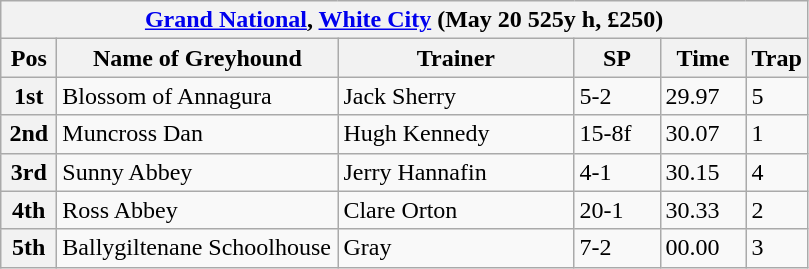<table class="wikitable">
<tr>
<th colspan="6"><a href='#'>Grand National</a>, <a href='#'>White City</a> (May 20 525y h, £250)</th>
</tr>
<tr>
<th width=30>Pos</th>
<th width=180>Name of Greyhound</th>
<th width=150>Trainer</th>
<th width=50>SP</th>
<th width=50>Time</th>
<th width=30>Trap</th>
</tr>
<tr>
<th>1st</th>
<td>Blossom of Annagura</td>
<td>Jack Sherry</td>
<td>5-2</td>
<td>29.97</td>
<td>5</td>
</tr>
<tr>
<th>2nd</th>
<td>Muncross Dan</td>
<td>Hugh Kennedy</td>
<td>15-8f</td>
<td>30.07</td>
<td>1</td>
</tr>
<tr>
<th>3rd</th>
<td>Sunny Abbey</td>
<td>Jerry Hannafin</td>
<td>4-1</td>
<td>30.15</td>
<td>4</td>
</tr>
<tr>
<th>4th</th>
<td>Ross Abbey</td>
<td>Clare Orton</td>
<td>20-1</td>
<td>30.33</td>
<td>2</td>
</tr>
<tr>
<th>5th</th>
<td>Ballygiltenane Schoolhouse</td>
<td>Gray</td>
<td>7-2</td>
<td>00.00</td>
<td>3</td>
</tr>
</table>
